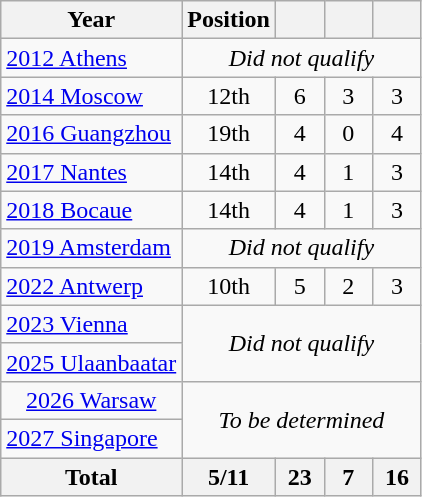<table class="wikitable" style="text-align: center;">
<tr>
<th>Year</th>
<th>Position</th>
<th width=25px></th>
<th width=25px></th>
<th width=25px></th>
</tr>
<tr>
<td style="text-align:left;"> <a href='#'>2012 Athens</a></td>
<td colspan=4><em>Did not qualify</em></td>
</tr>
<tr>
<td style="text-align:left;"> <a href='#'>2014 Moscow</a></td>
<td>12th</td>
<td>6</td>
<td>3</td>
<td>3</td>
</tr>
<tr>
<td style="text-align:left;"> <a href='#'>2016 Guangzhou</a></td>
<td>19th</td>
<td>4</td>
<td>0</td>
<td>4</td>
</tr>
<tr>
<td style="text-align:left;"> <a href='#'>2017 Nantes</a></td>
<td>14th</td>
<td>4</td>
<td>1</td>
<td>3</td>
</tr>
<tr>
<td style="text-align:left;"> <a href='#'>2018 Bocaue</a></td>
<td>14th</td>
<td>4</td>
<td>1</td>
<td>3</td>
</tr>
<tr>
<td style="text-align:left;"> <a href='#'>2019 Amsterdam</a></td>
<td colspan=4><em>Did not qualify</em></td>
</tr>
<tr>
<td style="text-align:left;"> <a href='#'>2022 Antwerp</a></td>
<td>10th</td>
<td>5</td>
<td>2</td>
<td>3</td>
</tr>
<tr>
<td style="text-align:left;"> <a href='#'>2023 Vienna</a></td>
<td colspan=4 rowspan=2><em>Did not qualify</em></td>
</tr>
<tr>
<td style="text-align:left;"> <a href='#'>2025 Ulaanbaatar</a></td>
</tr>
<tr>
<td style="test-align:left;"> <a href='#'>2026 Warsaw</a></td>
<td colspan=4 rowspan=2><em>To be determined</em></td>
</tr>
<tr>
<td style="text-align:left;"> <a href='#'>2027 Singapore</a></td>
</tr>
<tr>
<th>Total</th>
<th>5/11</th>
<th>23</th>
<th>7</th>
<th>16</th>
</tr>
</table>
